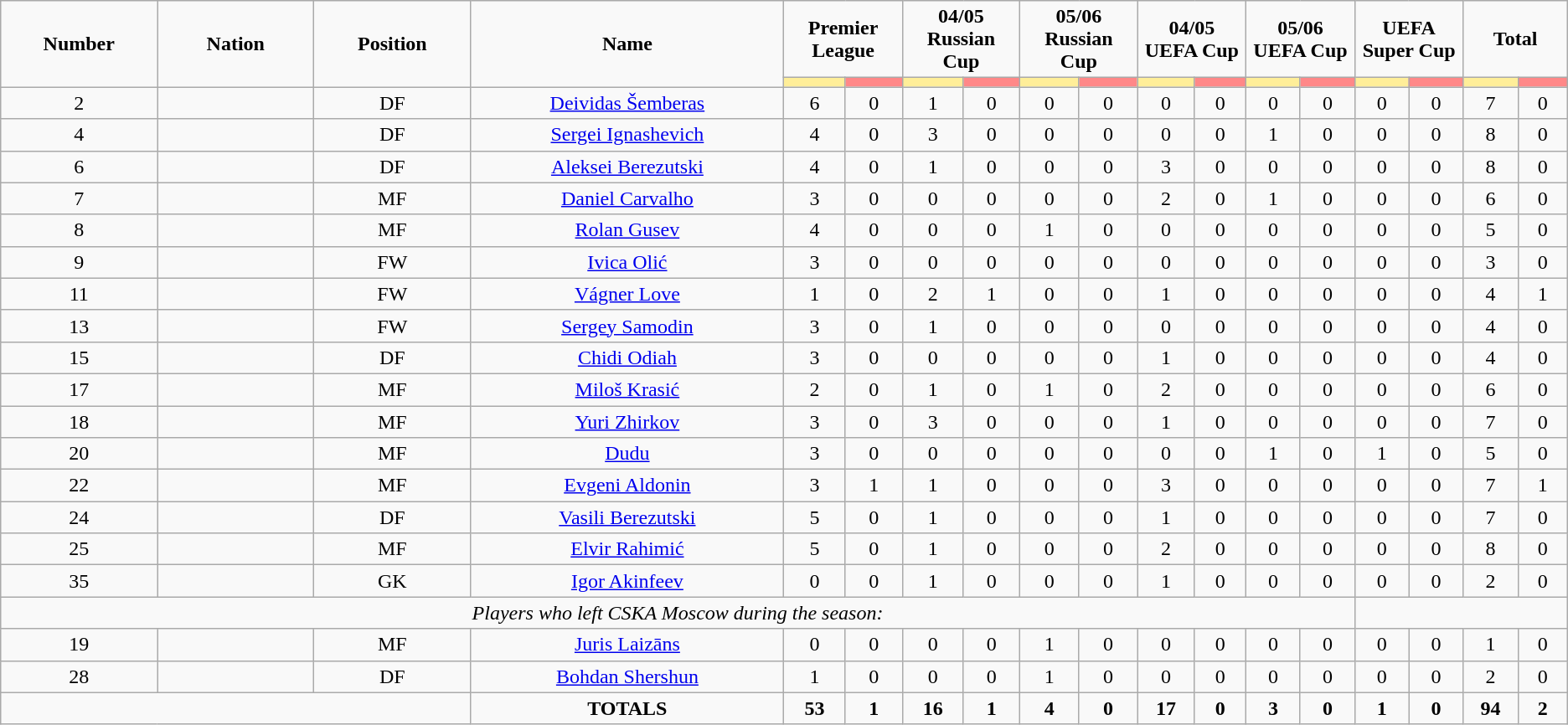<table class="wikitable" style="font-size: 100%; text-align: center;">
<tr>
<td rowspan="2" width="10%" align="center"><strong>Number</strong></td>
<td rowspan="2" width="10%" align="center"><strong>Nation</strong></td>
<td rowspan="2" width="10%" align="center"><strong>Position</strong></td>
<td rowspan="2" width="20%" align="center"><strong>Name</strong></td>
<td colspan="2" align="center"><strong>Premier League</strong></td>
<td colspan="2" align="center"><strong>04/05 Russian Cup</strong></td>
<td colspan="2" align="center"><strong>05/06 Russian Cup</strong></td>
<td colspan="2" align="center"><strong>04/05 UEFA Cup</strong></td>
<td colspan="2" align="center"><strong>05/06 UEFA Cup</strong></td>
<td colspan="2" align="center"><strong>UEFA Super Cup</strong></td>
<td colspan="2" align="center"><strong>Total</strong></td>
</tr>
<tr>
<th width=60 style="background: #FFEE99"></th>
<th width=60 style="background: #FF8888"></th>
<th width=60 style="background: #FFEE99"></th>
<th width=60 style="background: #FF8888"></th>
<th width=60 style="background: #FFEE99"></th>
<th width=60 style="background: #FF8888"></th>
<th width=60 style="background: #FFEE99"></th>
<th width=60 style="background: #FF8888"></th>
<th width=60 style="background: #FFEE99"></th>
<th width=60 style="background: #FF8888"></th>
<th width=60 style="background: #FFEE99"></th>
<th width=60 style="background: #FF8888"></th>
<th width=60 style="background: #FFEE99"></th>
<th width=60 style="background: #FF8888"></th>
</tr>
<tr>
<td>2</td>
<td></td>
<td>DF</td>
<td><a href='#'>Deividas Šemberas</a></td>
<td>6</td>
<td>0</td>
<td>1</td>
<td>0</td>
<td>0</td>
<td>0</td>
<td>0</td>
<td>0</td>
<td>0</td>
<td>0</td>
<td>0</td>
<td>0</td>
<td>7</td>
<td>0</td>
</tr>
<tr>
<td>4</td>
<td></td>
<td>DF</td>
<td><a href='#'>Sergei Ignashevich</a></td>
<td>4</td>
<td>0</td>
<td>3</td>
<td>0</td>
<td>0</td>
<td>0</td>
<td>0</td>
<td>0</td>
<td>1</td>
<td>0</td>
<td>0</td>
<td>0</td>
<td>8</td>
<td>0</td>
</tr>
<tr>
<td>6</td>
<td></td>
<td>DF</td>
<td><a href='#'>Aleksei Berezutski</a></td>
<td>4</td>
<td>0</td>
<td>1</td>
<td>0</td>
<td>0</td>
<td>0</td>
<td>3</td>
<td>0</td>
<td>0</td>
<td>0</td>
<td>0</td>
<td>0</td>
<td>8</td>
<td>0</td>
</tr>
<tr>
<td>7</td>
<td></td>
<td>MF</td>
<td><a href='#'>Daniel Carvalho</a></td>
<td>3</td>
<td>0</td>
<td>0</td>
<td>0</td>
<td>0</td>
<td>0</td>
<td>2</td>
<td>0</td>
<td>1</td>
<td>0</td>
<td>0</td>
<td>0</td>
<td>6</td>
<td>0</td>
</tr>
<tr>
<td>8</td>
<td></td>
<td>MF</td>
<td><a href='#'>Rolan Gusev</a></td>
<td>4</td>
<td>0</td>
<td>0</td>
<td>0</td>
<td>1</td>
<td>0</td>
<td>0</td>
<td>0</td>
<td>0</td>
<td>0</td>
<td>0</td>
<td>0</td>
<td>5</td>
<td>0</td>
</tr>
<tr>
<td>9</td>
<td></td>
<td>FW</td>
<td><a href='#'>Ivica Olić</a></td>
<td>3</td>
<td>0</td>
<td>0</td>
<td>0</td>
<td>0</td>
<td>0</td>
<td>0</td>
<td>0</td>
<td>0</td>
<td>0</td>
<td>0</td>
<td>0</td>
<td>3</td>
<td>0</td>
</tr>
<tr>
<td>11</td>
<td></td>
<td>FW</td>
<td><a href='#'>Vágner Love</a></td>
<td>1</td>
<td>0</td>
<td>2</td>
<td>1</td>
<td>0</td>
<td>0</td>
<td>1</td>
<td>0</td>
<td>0</td>
<td>0</td>
<td>0</td>
<td>0</td>
<td>4</td>
<td>1</td>
</tr>
<tr>
<td>13</td>
<td></td>
<td>FW</td>
<td><a href='#'>Sergey Samodin</a></td>
<td>3</td>
<td>0</td>
<td>1</td>
<td>0</td>
<td>0</td>
<td>0</td>
<td>0</td>
<td>0</td>
<td>0</td>
<td>0</td>
<td>0</td>
<td>0</td>
<td>4</td>
<td>0</td>
</tr>
<tr>
<td>15</td>
<td></td>
<td>DF</td>
<td><a href='#'>Chidi Odiah</a></td>
<td>3</td>
<td>0</td>
<td>0</td>
<td>0</td>
<td>0</td>
<td>0</td>
<td>1</td>
<td>0</td>
<td>0</td>
<td>0</td>
<td>0</td>
<td>0</td>
<td>4</td>
<td>0</td>
</tr>
<tr>
<td>17</td>
<td></td>
<td>MF</td>
<td><a href='#'>Miloš Krasić</a></td>
<td>2</td>
<td>0</td>
<td>1</td>
<td>0</td>
<td>1</td>
<td>0</td>
<td>2</td>
<td>0</td>
<td>0</td>
<td>0</td>
<td>0</td>
<td>0</td>
<td>6</td>
<td>0</td>
</tr>
<tr>
<td>18</td>
<td></td>
<td>MF</td>
<td><a href='#'>Yuri Zhirkov</a></td>
<td>3</td>
<td>0</td>
<td>3</td>
<td>0</td>
<td>0</td>
<td>0</td>
<td>1</td>
<td>0</td>
<td>0</td>
<td>0</td>
<td>0</td>
<td>0</td>
<td>7</td>
<td>0</td>
</tr>
<tr>
<td>20</td>
<td></td>
<td>MF</td>
<td><a href='#'>Dudu</a></td>
<td>3</td>
<td>0</td>
<td>0</td>
<td>0</td>
<td>0</td>
<td>0</td>
<td>0</td>
<td>0</td>
<td>1</td>
<td>0</td>
<td>1</td>
<td>0</td>
<td>5</td>
<td>0</td>
</tr>
<tr>
<td>22</td>
<td></td>
<td>MF</td>
<td><a href='#'>Evgeni Aldonin</a></td>
<td>3</td>
<td>1</td>
<td>1</td>
<td>0</td>
<td>0</td>
<td>0</td>
<td>3</td>
<td>0</td>
<td>0</td>
<td>0</td>
<td>0</td>
<td>0</td>
<td>7</td>
<td>1</td>
</tr>
<tr>
<td>24</td>
<td></td>
<td>DF</td>
<td><a href='#'>Vasili Berezutski</a></td>
<td>5</td>
<td>0</td>
<td>1</td>
<td>0</td>
<td>0</td>
<td>0</td>
<td>1</td>
<td>0</td>
<td>0</td>
<td>0</td>
<td>0</td>
<td>0</td>
<td>7</td>
<td>0</td>
</tr>
<tr>
<td>25</td>
<td></td>
<td>MF</td>
<td><a href='#'>Elvir Rahimić</a></td>
<td>5</td>
<td>0</td>
<td>1</td>
<td>0</td>
<td>0</td>
<td>0</td>
<td>2</td>
<td>0</td>
<td>0</td>
<td>0</td>
<td>0</td>
<td>0</td>
<td>8</td>
<td>0</td>
</tr>
<tr>
<td>35</td>
<td></td>
<td>GK</td>
<td><a href='#'>Igor Akinfeev</a></td>
<td>0</td>
<td>0</td>
<td>1</td>
<td>0</td>
<td>0</td>
<td>0</td>
<td>1</td>
<td>0</td>
<td>0</td>
<td>0</td>
<td>0</td>
<td>0</td>
<td>2</td>
<td>0</td>
</tr>
<tr>
<td colspan="14"><em>Players who left CSKA Moscow during the season:</em></td>
</tr>
<tr>
<td>19</td>
<td></td>
<td>MF</td>
<td><a href='#'>Juris Laizāns</a></td>
<td>0</td>
<td>0</td>
<td>0</td>
<td>0</td>
<td>1</td>
<td>0</td>
<td>0</td>
<td>0</td>
<td>0</td>
<td>0</td>
<td>0</td>
<td>0</td>
<td>1</td>
<td>0</td>
</tr>
<tr>
<td>28</td>
<td></td>
<td>DF</td>
<td><a href='#'>Bohdan Shershun</a></td>
<td>1</td>
<td>0</td>
<td>0</td>
<td>0</td>
<td>1</td>
<td>0</td>
<td>0</td>
<td>0</td>
<td>0</td>
<td>0</td>
<td>0</td>
<td>0</td>
<td>2</td>
<td>0</td>
</tr>
<tr>
<td colspan="3"></td>
<td><strong>TOTALS</strong></td>
<td><strong>53</strong></td>
<td><strong>1</strong></td>
<td><strong>16</strong></td>
<td><strong>1</strong></td>
<td><strong>4</strong></td>
<td><strong>0</strong></td>
<td><strong>17</strong></td>
<td><strong>0</strong></td>
<td><strong>3</strong></td>
<td><strong>0</strong></td>
<td><strong>1</strong></td>
<td><strong>0</strong></td>
<td><strong>94</strong></td>
<td><strong>2</strong></td>
</tr>
</table>
